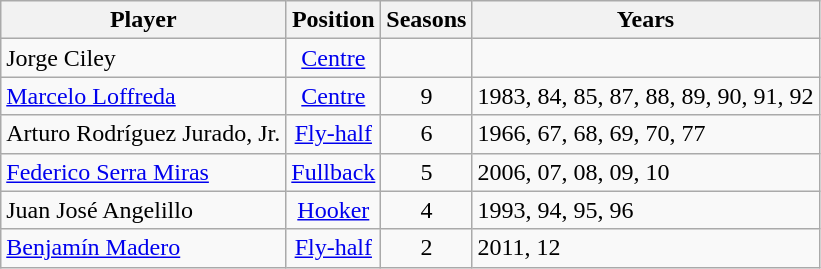<table class="wikitable sortable">
<tr>
<th>Player</th>
<th>Position</th>
<th>Seasons</th>
<th>Years</th>
</tr>
<tr>
<td>Jorge Ciley</td>
<td style="text-align: center;"><a href='#'>Centre</a></td>
<td style="text-align: center;"></td>
<td></td>
</tr>
<tr>
<td><a href='#'>Marcelo Loffreda</a></td>
<td style="text-align: center;"><a href='#'>Centre</a></td>
<td style="text-align: center;">9</td>
<td>1983, 84, 85, 87, 88, 89, 90, 91, 92</td>
</tr>
<tr>
<td>Arturo Rodríguez Jurado, Jr.</td>
<td style="text-align: center;"><a href='#'>Fly-half</a></td>
<td style="text-align: center;">6</td>
<td>1966, 67, 68, 69, 70, 77</td>
</tr>
<tr>
<td><a href='#'>Federico Serra Miras</a></td>
<td style="text-align: center;"><a href='#'>Fullback</a></td>
<td style="text-align: center;">5</td>
<td>2006, 07, 08, 09, 10</td>
</tr>
<tr>
<td>Juan José Angelillo</td>
<td style="text-align: center;"><a href='#'>Hooker</a></td>
<td style="text-align: center;">4</td>
<td>1993, 94, 95, 96</td>
</tr>
<tr>
<td><a href='#'>Benjamín Madero</a></td>
<td style="text-align: center;"><a href='#'>Fly-half</a></td>
<td style="text-align: center;">2</td>
<td>2011, 12</td>
</tr>
</table>
